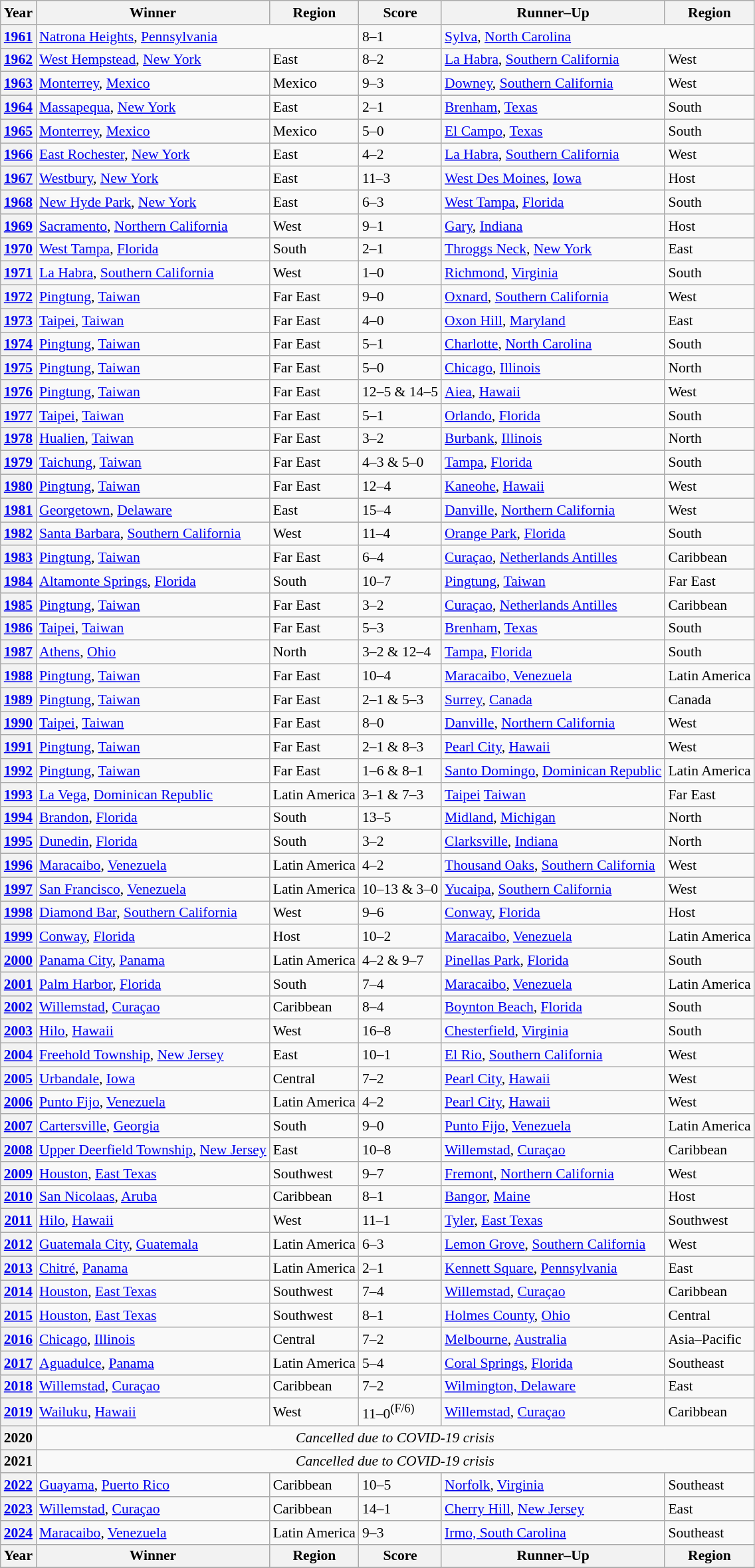<table class="wikitable sticky-header mw-datatable" style="font-size: 90%; text-align: left;">
<tr>
<th scope="col">Year</th>
<th scope="col">Winner</th>
<th scope="col">Region</th>
<th scope="col">Score</th>
<th scope="col">Runner–Up</th>
<th scope="col">Region</th>
</tr>
<tr>
<th scope="row"><a href='#'>1961</a></th>
<td colspan=2> <a href='#'>Natrona Heights</a>, <a href='#'>Pennsylvania</a></td>
<td>8–1</td>
<td colspan=2> <a href='#'>Sylva</a>, <a href='#'>North Carolina</a></td>
</tr>
<tr>
<th scope="row"><a href='#'>1962</a></th>
<td> <a href='#'>West Hempstead</a>, <a href='#'>New York</a></td>
<td>East</td>
<td>8–2</td>
<td> <a href='#'>La Habra</a>, <a href='#'>Southern California</a></td>
<td>West</td>
</tr>
<tr>
<th scope="row"><a href='#'>1963</a></th>
<td> <a href='#'>Monterrey</a>, <a href='#'>Mexico</a></td>
<td>Mexico</td>
<td>9–3</td>
<td> <a href='#'>Downey</a>, <a href='#'>Southern California</a></td>
<td>West</td>
</tr>
<tr>
<th scope="row"><a href='#'>1964</a></th>
<td> <a href='#'>Massapequa</a>, <a href='#'>New York</a></td>
<td>East</td>
<td>2–1</td>
<td> <a href='#'>Brenham</a>, <a href='#'>Texas</a></td>
<td>South</td>
</tr>
<tr>
<th scope="row"><a href='#'>1965</a></th>
<td> <a href='#'>Monterrey</a>, <a href='#'>Mexico</a></td>
<td>Mexico</td>
<td>5–0</td>
<td> <a href='#'>El Campo</a>, <a href='#'>Texas</a></td>
<td>South</td>
</tr>
<tr>
<th scope="row"><a href='#'>1966</a></th>
<td> <a href='#'>East Rochester</a>, <a href='#'>New York</a></td>
<td>East</td>
<td>4–2</td>
<td> <a href='#'>La Habra</a>, <a href='#'>Southern California</a></td>
<td>West</td>
</tr>
<tr>
<th scope="row"><a href='#'>1967</a></th>
<td> <a href='#'>Westbury</a>, <a href='#'>New York</a></td>
<td>East</td>
<td>11–3</td>
<td> <a href='#'>West Des Moines</a>, <a href='#'>Iowa</a></td>
<td>Host</td>
</tr>
<tr>
<th scope="row"><a href='#'>1968</a></th>
<td> <a href='#'>New Hyde Park</a>, <a href='#'>New York</a></td>
<td>East</td>
<td>6–3</td>
<td> <a href='#'>West Tampa</a>, <a href='#'>Florida</a></td>
<td>South</td>
</tr>
<tr>
<th scope="row"><a href='#'>1969</a></th>
<td> <a href='#'>Sacramento</a>, <a href='#'>Northern California</a></td>
<td>West</td>
<td>9–1</td>
<td> <a href='#'>Gary</a>, <a href='#'>Indiana</a></td>
<td>Host</td>
</tr>
<tr>
<th scope="row"><a href='#'>1970</a></th>
<td> <a href='#'>West Tampa</a>, <a href='#'>Florida</a></td>
<td>South</td>
<td>2–1</td>
<td> <a href='#'>Throggs Neck</a>, <a href='#'>New York</a></td>
<td>East</td>
</tr>
<tr>
<th scope="row"><a href='#'>1971</a></th>
<td> <a href='#'>La Habra</a>, <a href='#'>Southern California</a></td>
<td>West</td>
<td>1–0</td>
<td> <a href='#'>Richmond</a>, <a href='#'>Virginia</a></td>
<td>South</td>
</tr>
<tr>
<th scope="row"><a href='#'>1972</a></th>
<td> <a href='#'>Pingtung</a>, <a href='#'>Taiwan</a></td>
<td>Far East</td>
<td>9–0</td>
<td> <a href='#'>Oxnard</a>, <a href='#'>Southern California</a></td>
<td>West</td>
</tr>
<tr>
<th scope="row"><a href='#'>1973</a></th>
<td> <a href='#'>Taipei</a>, <a href='#'>Taiwan</a></td>
<td>Far East</td>
<td>4–0</td>
<td> <a href='#'>Oxon Hill</a>, <a href='#'>Maryland</a></td>
<td>East</td>
</tr>
<tr>
<th scope="row"><a href='#'>1974</a></th>
<td> <a href='#'>Pingtung</a>, <a href='#'>Taiwan</a></td>
<td>Far East</td>
<td>5–1</td>
<td> <a href='#'>Charlotte</a>, <a href='#'>North Carolina</a></td>
<td>South</td>
</tr>
<tr>
<th scope="row"><a href='#'>1975</a></th>
<td> <a href='#'>Pingtung</a>, <a href='#'>Taiwan</a></td>
<td>Far East</td>
<td>5–0</td>
<td> <a href='#'>Chicago</a>, <a href='#'>Illinois</a></td>
<td>North</td>
</tr>
<tr>
<th scope="row"><a href='#'>1976</a></th>
<td> <a href='#'>Pingtung</a>, <a href='#'>Taiwan</a></td>
<td>Far East</td>
<td>12–5 & 14–5</td>
<td> <a href='#'>Aiea</a>, <a href='#'>Hawaii</a></td>
<td>West</td>
</tr>
<tr>
<th scope="row"><a href='#'>1977</a></th>
<td> <a href='#'>Taipei</a>, <a href='#'>Taiwan</a></td>
<td>Far East</td>
<td>5–1</td>
<td> <a href='#'>Orlando</a>, <a href='#'>Florida</a></td>
<td>South</td>
</tr>
<tr>
<th scope="row"><a href='#'>1978</a></th>
<td> <a href='#'>Hualien</a>, <a href='#'>Taiwan</a></td>
<td>Far East</td>
<td>3–2</td>
<td> <a href='#'>Burbank</a>, <a href='#'>Illinois</a></td>
<td>North</td>
</tr>
<tr>
<th scope="row"><a href='#'>1979</a></th>
<td> <a href='#'>Taichung</a>, <a href='#'>Taiwan</a></td>
<td>Far East</td>
<td>4–3 & 5–0</td>
<td> <a href='#'>Tampa</a>, <a href='#'>Florida</a></td>
<td>South</td>
</tr>
<tr>
<th scope="row"><a href='#'>1980</a></th>
<td> <a href='#'>Pingtung</a>, <a href='#'>Taiwan</a></td>
<td>Far East</td>
<td>12–4</td>
<td> <a href='#'>Kaneohe</a>, <a href='#'>Hawaii</a></td>
<td>West</td>
</tr>
<tr>
<th scope="row"><a href='#'>1981</a></th>
<td> <a href='#'>Georgetown</a>, <a href='#'>Delaware</a></td>
<td>East</td>
<td>15–4</td>
<td> <a href='#'>Danville</a>, <a href='#'>Northern California</a></td>
<td>West</td>
</tr>
<tr>
<th scope="row"><a href='#'>1982</a></th>
<td> <a href='#'>Santa Barbara</a>, <a href='#'>Southern California</a></td>
<td>West</td>
<td>11–4</td>
<td> <a href='#'>Orange Park</a>, <a href='#'>Florida</a></td>
<td>South</td>
</tr>
<tr>
<th scope="row"><a href='#'>1983</a></th>
<td> <a href='#'>Pingtung</a>, <a href='#'>Taiwan</a></td>
<td>Far East</td>
<td>6–4</td>
<td> <a href='#'>Curaçao</a>, <a href='#'>Netherlands Antilles</a></td>
<td>Caribbean</td>
</tr>
<tr>
<th scope="row"><a href='#'>1984</a></th>
<td> <a href='#'>Altamonte Springs</a>, <a href='#'>Florida</a></td>
<td>South</td>
<td>10–7</td>
<td> <a href='#'>Pingtung</a>, <a href='#'>Taiwan</a></td>
<td>Far East</td>
</tr>
<tr>
<th scope="row"><a href='#'>1985</a></th>
<td> <a href='#'>Pingtung</a>, <a href='#'>Taiwan</a></td>
<td>Far East</td>
<td>3–2</td>
<td> <a href='#'>Curaçao</a>, <a href='#'>Netherlands Antilles</a></td>
<td>Caribbean</td>
</tr>
<tr>
<th scope="row"><a href='#'>1986</a></th>
<td> <a href='#'>Taipei</a>, <a href='#'>Taiwan</a></td>
<td>Far East</td>
<td>5–3</td>
<td> <a href='#'>Brenham</a>, <a href='#'>Texas</a></td>
<td>South</td>
</tr>
<tr>
<th scope="row"><a href='#'>1987</a></th>
<td> <a href='#'>Athens</a>, <a href='#'>Ohio</a></td>
<td>North</td>
<td>3–2 & 12–4</td>
<td> <a href='#'>Tampa</a>, <a href='#'>Florida</a></td>
<td>South</td>
</tr>
<tr>
<th scope="row"><a href='#'>1988</a></th>
<td> <a href='#'>Pingtung</a>, <a href='#'>Taiwan</a></td>
<td>Far East</td>
<td>10–4</td>
<td> <a href='#'>Maracaibo, Venezuela</a></td>
<td>Latin America</td>
</tr>
<tr>
<th scope="row"><a href='#'>1989</a></th>
<td> <a href='#'>Pingtung</a>, <a href='#'>Taiwan</a></td>
<td>Far East</td>
<td>2–1 & 5–3</td>
<td> <a href='#'>Surrey</a>, <a href='#'>Canada</a></td>
<td>Canada</td>
</tr>
<tr>
<th scope="row"><a href='#'>1990</a></th>
<td> <a href='#'>Taipei</a>, <a href='#'>Taiwan</a></td>
<td>Far East</td>
<td>8–0</td>
<td> <a href='#'>Danville</a>, <a href='#'>Northern California</a></td>
<td>West</td>
</tr>
<tr>
<th scope="row"><a href='#'>1991</a></th>
<td> <a href='#'>Pingtung</a>, <a href='#'>Taiwan</a></td>
<td>Far East</td>
<td>2–1 & 8–3</td>
<td> <a href='#'>Pearl City</a>, <a href='#'>Hawaii</a></td>
<td>West</td>
</tr>
<tr>
<th scope="row"><a href='#'>1992</a></th>
<td> <a href='#'>Pingtung</a>, <a href='#'>Taiwan</a></td>
<td>Far East</td>
<td>1–6 & 8–1</td>
<td> <a href='#'>Santo Domingo</a>, <a href='#'>Dominican Republic</a></td>
<td>Latin America</td>
</tr>
<tr>
<th scope="row"><a href='#'>1993</a></th>
<td> <a href='#'>La Vega</a>, <a href='#'>Dominican Republic</a></td>
<td>Latin America</td>
<td>3–1 & 7–3</td>
<td> <a href='#'>Taipei</a> <a href='#'>Taiwan</a></td>
<td>Far East</td>
</tr>
<tr>
<th scope="row"><a href='#'>1994</a></th>
<td> <a href='#'>Brandon</a>, <a href='#'>Florida</a></td>
<td>South</td>
<td>13–5</td>
<td> <a href='#'>Midland</a>, <a href='#'>Michigan</a></td>
<td>North</td>
</tr>
<tr>
<th scope="row"><a href='#'>1995</a></th>
<td> <a href='#'>Dunedin</a>, <a href='#'>Florida</a></td>
<td>South</td>
<td>3–2</td>
<td> <a href='#'>Clarksville</a>, <a href='#'>Indiana</a></td>
<td>North</td>
</tr>
<tr>
<th scope="row"><a href='#'>1996</a></th>
<td> <a href='#'>Maracaibo</a>, <a href='#'>Venezuela</a></td>
<td>Latin America</td>
<td>4–2</td>
<td> <a href='#'>Thousand Oaks</a>, <a href='#'>Southern California</a></td>
<td>West</td>
</tr>
<tr>
<th scope="row"><a href='#'>1997</a></th>
<td> <a href='#'>San Francisco</a>, <a href='#'>Venezuela</a></td>
<td>Latin America</td>
<td>10–13 & 3–0</td>
<td> <a href='#'>Yucaipa</a>, <a href='#'>Southern California</a></td>
<td>West</td>
</tr>
<tr>
<th scope="row"><a href='#'>1998</a></th>
<td> <a href='#'>Diamond Bar</a>, <a href='#'>Southern California</a></td>
<td>West</td>
<td>9–6</td>
<td> <a href='#'>Conway</a>, <a href='#'>Florida</a></td>
<td>Host</td>
</tr>
<tr>
<th scope="row"><a href='#'>1999</a></th>
<td> <a href='#'>Conway</a>, <a href='#'>Florida</a></td>
<td>Host</td>
<td>10–2</td>
<td> <a href='#'>Maracaibo</a>, <a href='#'>Venezuela</a></td>
<td>Latin America</td>
</tr>
<tr>
<th scope="row"><a href='#'>2000</a></th>
<td> <a href='#'>Panama City</a>, <a href='#'>Panama</a></td>
<td>Latin America</td>
<td>4–2 & 9–7</td>
<td> <a href='#'>Pinellas Park</a>, <a href='#'>Florida</a></td>
<td>South</td>
</tr>
<tr>
<th scope="row"><a href='#'>2001</a></th>
<td> <a href='#'>Palm Harbor</a>, <a href='#'>Florida</a></td>
<td>South</td>
<td>7–4</td>
<td> <a href='#'>Maracaibo</a>, <a href='#'>Venezuela</a></td>
<td>Latin America</td>
</tr>
<tr>
<th scope="row"><a href='#'>2002</a></th>
<td> <a href='#'>Willemstad</a>, <a href='#'>Curaçao</a></td>
<td>Caribbean</td>
<td>8–4</td>
<td> <a href='#'>Boynton Beach</a>, <a href='#'>Florida</a></td>
<td>South</td>
</tr>
<tr>
<th scope="row"><a href='#'>2003</a></th>
<td> <a href='#'>Hilo</a>, <a href='#'>Hawaii</a></td>
<td>West</td>
<td>16–8</td>
<td> <a href='#'>Chesterfield</a>, <a href='#'>Virginia</a></td>
<td>South</td>
</tr>
<tr>
<th scope="row"><a href='#'>2004</a></th>
<td> <a href='#'>Freehold Township</a>, <a href='#'>New Jersey</a></td>
<td>East</td>
<td>10–1</td>
<td> <a href='#'>El Rio</a>, <a href='#'>Southern California</a></td>
<td>West</td>
</tr>
<tr>
<th scope="row"><a href='#'>2005</a></th>
<td> <a href='#'>Urbandale</a>, <a href='#'>Iowa</a></td>
<td>Central</td>
<td>7–2</td>
<td> <a href='#'>Pearl City</a>, <a href='#'>Hawaii</a></td>
<td>West</td>
</tr>
<tr>
<th scope="row"><a href='#'>2006</a></th>
<td> <a href='#'>Punto Fijo</a>, <a href='#'>Venezuela</a></td>
<td>Latin America</td>
<td>4–2</td>
<td> <a href='#'>Pearl City</a>, <a href='#'>Hawaii</a></td>
<td>West</td>
</tr>
<tr>
<th scope="row"><a href='#'>2007</a></th>
<td> <a href='#'>Cartersville</a>, <a href='#'>Georgia</a></td>
<td>South</td>
<td>9–0</td>
<td> <a href='#'>Punto Fijo</a>, <a href='#'>Venezuela</a></td>
<td>Latin America</td>
</tr>
<tr>
<th scope="row"><a href='#'>2008</a></th>
<td> <a href='#'> Upper Deerfield Township</a>, <a href='#'>New Jersey</a></td>
<td>East</td>
<td>10–8</td>
<td> <a href='#'>Willemstad</a>, <a href='#'>Curaçao</a></td>
<td>Caribbean</td>
</tr>
<tr>
<th scope="row"><a href='#'>2009</a></th>
<td> <a href='#'>Houston</a>, <a href='#'>East Texas</a></td>
<td>Southwest</td>
<td>9–7</td>
<td> <a href='#'>Fremont</a>, <a href='#'>Northern California</a></td>
<td>West</td>
</tr>
<tr>
<th scope="row"><a href='#'>2010</a></th>
<td> <a href='#'>San Nicolaas</a>, <a href='#'>Aruba</a></td>
<td>Caribbean</td>
<td>8–1</td>
<td> <a href='#'>Bangor</a>, <a href='#'>Maine</a></td>
<td>Host</td>
</tr>
<tr>
<th scope="row"><a href='#'>2011</a></th>
<td> <a href='#'>Hilo</a>, <a href='#'>Hawaii</a></td>
<td>West</td>
<td>11–1</td>
<td> <a href='#'>Tyler</a>, <a href='#'>East Texas</a></td>
<td>Southwest</td>
</tr>
<tr>
<th scope="row"><a href='#'>2012</a></th>
<td> <a href='#'>Guatemala City</a>, <a href='#'>Guatemala</a></td>
<td>Latin America</td>
<td>6–3</td>
<td> <a href='#'>Lemon Grove</a>, <a href='#'>Southern California</a></td>
<td>West</td>
</tr>
<tr>
<th scope="row"><a href='#'>2013</a></th>
<td> <a href='#'>Chitré</a>, <a href='#'>Panama</a></td>
<td>Latin America</td>
<td>2–1</td>
<td> <a href='#'>Kennett Square</a>, <a href='#'>Pennsylvania</a></td>
<td>East</td>
</tr>
<tr>
<th scope="row"><a href='#'>2014</a></th>
<td> <a href='#'>Houston</a>, <a href='#'>East Texas</a></td>
<td>Southwest</td>
<td>7–4</td>
<td> <a href='#'>Willemstad</a>, <a href='#'>Curaçao</a></td>
<td>Caribbean</td>
</tr>
<tr>
<th scope="row"><a href='#'>2015</a></th>
<td> <a href='#'>Houston</a>, <a href='#'>East Texas</a></td>
<td>Southwest</td>
<td>8–1</td>
<td> <a href='#'>Holmes County</a>, <a href='#'>Ohio</a></td>
<td>Central</td>
</tr>
<tr>
<th scope="row"><a href='#'>2016</a></th>
<td> <a href='#'>Chicago</a>, <a href='#'>Illinois</a></td>
<td>Central</td>
<td>7–2</td>
<td> <a href='#'>Melbourne</a>, <a href='#'>Australia</a></td>
<td>Asia–Pacific</td>
</tr>
<tr>
<th scope="row"><a href='#'>2017</a></th>
<td> <a href='#'>Aguadulce</a>, <a href='#'>Panama</a></td>
<td>Latin America</td>
<td>5–4</td>
<td> <a href='#'>Coral Springs</a>, <a href='#'>Florida</a></td>
<td>Southeast</td>
</tr>
<tr>
<th scope="row"><a href='#'>2018</a></th>
<td> <a href='#'>Willemstad</a>, <a href='#'>Curaçao</a></td>
<td>Caribbean</td>
<td>7–2</td>
<td> <a href='#'>Wilmington, Delaware</a></td>
<td>East</td>
</tr>
<tr>
<th scope="row"><a href='#'>2019</a></th>
<td> <a href='#'>Wailuku</a>, <a href='#'>Hawaii</a></td>
<td>West</td>
<td>11–0<sup>(F/6)</sup></td>
<td> <a href='#'>Willemstad</a>, <a href='#'>Curaçao</a></td>
<td>Caribbean</td>
</tr>
<tr>
<th scope="row">2020</th>
<td colspan=5 style="text-align:center;"><em>Cancelled due to COVID-19 crisis</em></td>
</tr>
<tr>
<th scope="row">2021</th>
<td colspan="5" style="text-align:center;"><em>Cancelled due to COVID-19 crisis</em></td>
</tr>
<tr>
<th scope="row"><a href='#'>2022</a></th>
<td> <a href='#'>Guayama</a>, <a href='#'>Puerto Rico</a></td>
<td>Caribbean</td>
<td>10–5</td>
<td> <a href='#'>Norfolk</a>, <a href='#'>Virginia</a></td>
<td>Southeast</td>
</tr>
<tr>
<th scope="row"><a href='#'>2023</a></th>
<td> <a href='#'>Willemstad</a>, <a href='#'>Curaçao</a></td>
<td>Caribbean</td>
<td>14–1</td>
<td> <a href='#'>Cherry Hill</a>, <a href='#'>New Jersey</a></td>
<td>East</td>
</tr>
<tr>
<th scope="row"><a href='#'>2024</a></th>
<td> <a href='#'>Maracaibo</a>, <a href='#'>Venezuela</a></td>
<td>Latin America</td>
<td>9–3</td>
<td> <a href='#'>Irmo, South Carolina</a></td>
<td>Southeast</td>
</tr>
<tr>
<th>Year</th>
<th>Winner</th>
<th>Region</th>
<th>Score</th>
<th>Runner–Up</th>
<th>Region</th>
</tr>
<tr>
</tr>
</table>
